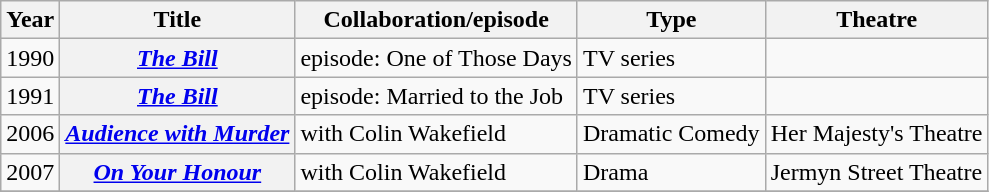<table class="wikitable plainrowheaders sortable">
<tr>
<th scope="col">Year</th>
<th scope="col">Title</th>
<th scope="col">Collaboration/episode</th>
<th scope="col" class="unsortable">Type</th>
<th scope="col" class="unsortable">Theatre</th>
</tr>
<tr>
<td>1990</td>
<th scope="row"><em><a href='#'>The Bill</a></em></th>
<td>episode: One of Those Days</td>
<td>TV series</td>
<td></td>
</tr>
<tr>
<td>1991</td>
<th scope="row"><em><a href='#'>The Bill</a></em></th>
<td>episode: Married to the Job</td>
<td>TV series</td>
<td></td>
</tr>
<tr>
<td>2006</td>
<th scope="row"><em><a href='#'>Audience with Murder</a></em></th>
<td>with Colin Wakefield</td>
<td>Dramatic Comedy</td>
<td>Her Majesty's Theatre</td>
</tr>
<tr>
<td>2007</td>
<th scope="row"><em><a href='#'>On Your Honour</a></em></th>
<td>with Colin Wakefield</td>
<td>Drama</td>
<td>Jermyn Street Theatre</td>
</tr>
<tr>
</tr>
</table>
